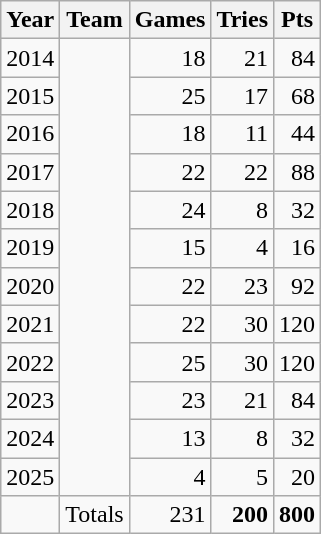<table class="wikitable">
<tr>
<th>Year</th>
<th>Team</th>
<th>Games</th>
<th>Tries</th>
<th>Pts</th>
</tr>
<tr>
<td>2014</td>
<td rowspan="12"></td>
<td align="right">18</td>
<td align="right">21</td>
<td align="right">84</td>
</tr>
<tr>
<td>2015</td>
<td align="right">25</td>
<td align="right">17</td>
<td align="right">68</td>
</tr>
<tr>
<td>2016</td>
<td align="right">18</td>
<td align="right">11</td>
<td align="right">44</td>
</tr>
<tr>
<td>2017</td>
<td align="right">22</td>
<td align="right">22</td>
<td align="right">88</td>
</tr>
<tr>
<td>2018</td>
<td align="right">24</td>
<td align="right">8</td>
<td align="right">32</td>
</tr>
<tr>
<td>2019</td>
<td align="right">15</td>
<td align="right">4</td>
<td align="right">16</td>
</tr>
<tr>
<td>2020</td>
<td align="right">22</td>
<td align="right">23</td>
<td align="right">92</td>
</tr>
<tr>
<td>2021</td>
<td align="right">22</td>
<td align="right">30</td>
<td align="right">120</td>
</tr>
<tr>
<td>2022</td>
<td align="right">25</td>
<td align="right">30</td>
<td align="right">120</td>
</tr>
<tr>
<td>2023</td>
<td align="right">23</td>
<td align="right">21</td>
<td align="right">84</td>
</tr>
<tr>
<td>2024</td>
<td align="right">13</td>
<td align="right">8</td>
<td align="right">32</td>
</tr>
<tr>
<td>2025</td>
<td align="right">4</td>
<td align="right">5</td>
<td align="right">20</td>
</tr>
<tr>
<td></td>
<td>Totals</td>
<td align="right">231</td>
<td align="right"><strong>200</strong></td>
<td align="right"><strong>800</strong></td>
</tr>
</table>
